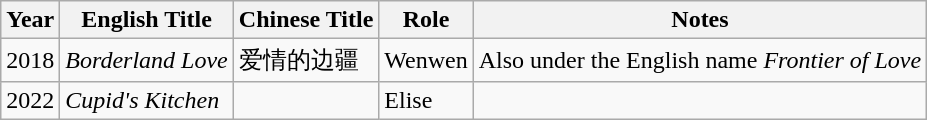<table class="wikitable">
<tr>
<th>Year</th>
<th>English Title</th>
<th>Chinese Title</th>
<th>Role</th>
<th>Notes</th>
</tr>
<tr>
<td>2018</td>
<td><em>Borderland Love</em></td>
<td>爱情的边疆</td>
<td>Wenwen</td>
<td>Also under the English name <em>Frontier of Love</em></td>
</tr>
<tr>
<td>2022</td>
<td><em>Cupid's Kitchen</em></td>
<td></td>
<td>Elise</td>
<td></td>
</tr>
</table>
